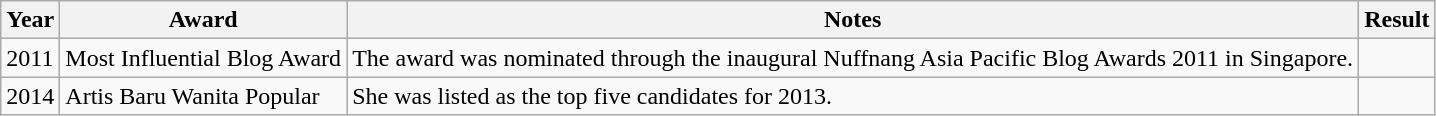<table class="wikitable">
<tr>
<th>Year</th>
<th>Award</th>
<th>Notes</th>
<th>Result</th>
</tr>
<tr>
<td>2011</td>
<td>Most Influential Blog Award</td>
<td>The award was nominated through the inaugural Nuffnang Asia Pacific Blog Awards 2011 in Singapore.</td>
<td></td>
</tr>
<tr>
<td>2014</td>
<td>Artis Baru Wanita Popular</td>
<td>She was listed as the top five candidates for  2013.</td>
<td></td>
</tr>
</table>
